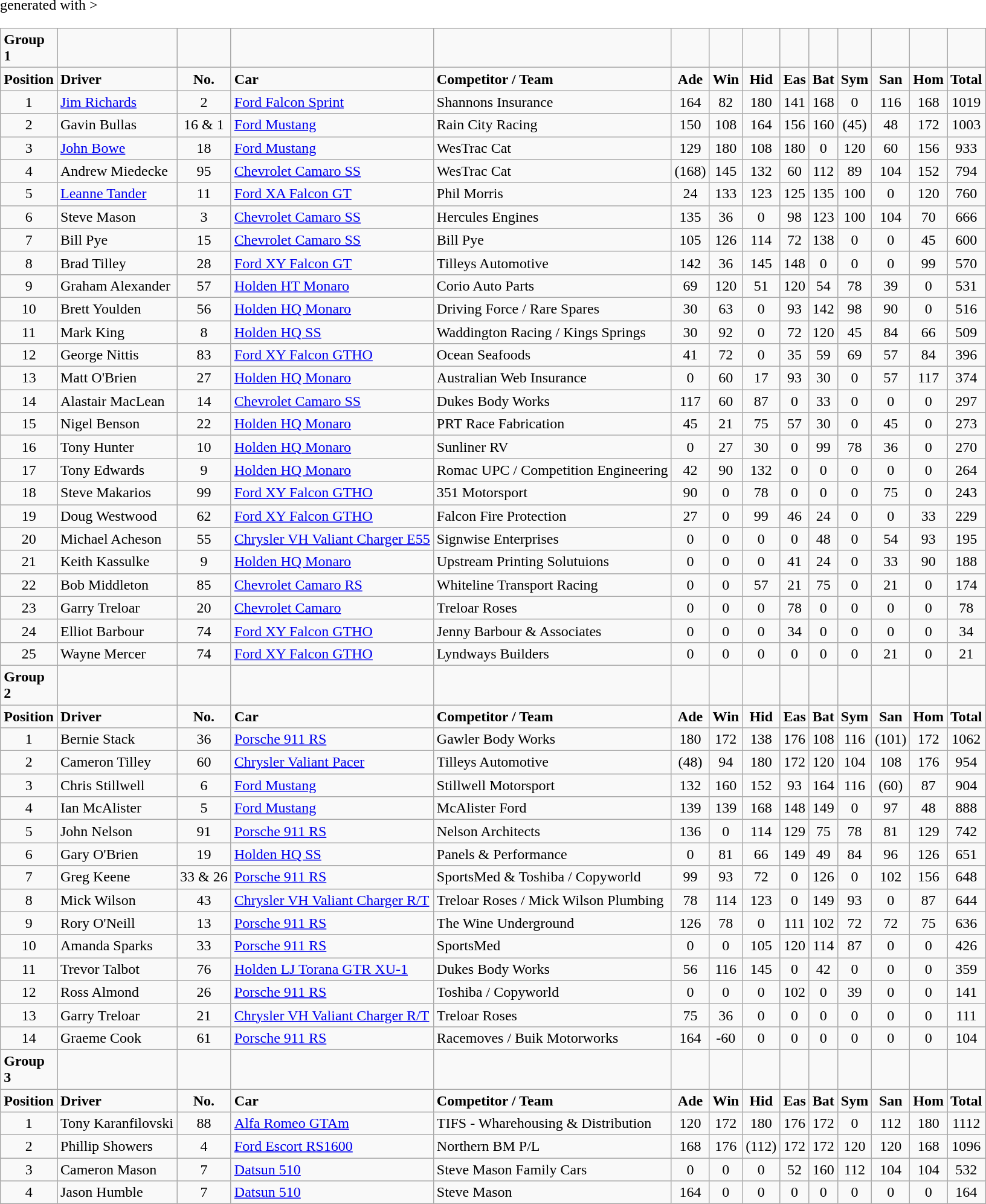<table class="wikitable" <hiddentext>generated with >
<tr>
<td style="font-weight:bold" width="44" height="14">Group 1</td>
<td></td>
<td align="center"> </td>
<td> </td>
<td> </td>
<td> </td>
<td> </td>
<td> </td>
<td> </td>
<td> </td>
<td> </td>
<td> </td>
<td> </td>
<td> </td>
</tr>
<tr style="font-weight:bold">
<td height="14">Position</td>
<td>Driver</td>
<td align="center">No.</td>
<td>Car</td>
<td>Competitor / Team</td>
<td align="center">Ade</td>
<td align="center">Win</td>
<td align="center">Hid</td>
<td align="center">Eas</td>
<td align="center">Bat</td>
<td align="center">Sym</td>
<td align="center">San</td>
<td align="center">Hom</td>
<td align="center">Total</td>
</tr>
<tr>
<td height="14" align="center">1</td>
<td><a href='#'>Jim Richards</a></td>
<td align="center">2</td>
<td><a href='#'>Ford Falcon Sprint</a></td>
<td>Shannons Insurance</td>
<td align="center">164</td>
<td align="center">82</td>
<td align="center">180</td>
<td align="center">141</td>
<td align="center">168</td>
<td align="center">0</td>
<td align="center">116</td>
<td align="center">168</td>
<td align="center">1019</td>
</tr>
<tr>
<td height="14" align="center">2</td>
<td>Gavin Bullas</td>
<td align="center">16 & 1</td>
<td><a href='#'>Ford Mustang</a></td>
<td>Rain City Racing</td>
<td align="center">150</td>
<td align="center">108</td>
<td align="center">164</td>
<td align="center">156</td>
<td align="center">160</td>
<td align="center">(45)</td>
<td align="center">48</td>
<td align="center">172</td>
<td align="center">1003</td>
</tr>
<tr>
<td height="14" align="center">3</td>
<td><a href='#'>John Bowe</a></td>
<td align="center">18</td>
<td><a href='#'>Ford Mustang</a></td>
<td>WesTrac Cat</td>
<td align="center">129</td>
<td align="center">180</td>
<td align="center">108</td>
<td align="center">180</td>
<td align="center">0</td>
<td align="center">120</td>
<td align="center">60</td>
<td align="center">156</td>
<td align="center">933</td>
</tr>
<tr>
<td height="14" align="center">4</td>
<td>Andrew Miedecke</td>
<td align="center">95</td>
<td><a href='#'>Chevrolet Camaro SS</a></td>
<td>WesTrac Cat</td>
<td align="center">(168)</td>
<td align="center">145</td>
<td align="center">132</td>
<td align="center">60</td>
<td align="center">112</td>
<td align="center">89</td>
<td align="center">104</td>
<td align="center">152</td>
<td align="center">794</td>
</tr>
<tr>
<td height="14" align="center">5</td>
<td><a href='#'>Leanne Tander</a></td>
<td align="center">11</td>
<td><a href='#'>Ford XA Falcon GT</a></td>
<td>Phil Morris</td>
<td align="center">24</td>
<td align="center">133</td>
<td align="center">123</td>
<td align="center">125</td>
<td align="center">135</td>
<td align="center">100</td>
<td align="center">0</td>
<td align="center">120</td>
<td align="center">760</td>
</tr>
<tr>
<td height="14" align="center">6</td>
<td>Steve Mason</td>
<td align="center">3</td>
<td><a href='#'>Chevrolet Camaro SS</a></td>
<td>Hercules Engines</td>
<td align="center">135</td>
<td align="center">36</td>
<td align="center">0</td>
<td align="center">98</td>
<td align="center">123</td>
<td align="center">100</td>
<td align="center">104</td>
<td align="center">70</td>
<td align="center">666</td>
</tr>
<tr>
<td height="14" align="center">7</td>
<td>Bill Pye</td>
<td align="center">15</td>
<td><a href='#'>Chevrolet Camaro SS</a></td>
<td>Bill Pye</td>
<td align="center">105</td>
<td align="center">126</td>
<td align="center">114</td>
<td align="center">72</td>
<td align="center">138</td>
<td align="center">0</td>
<td align="center">0</td>
<td align="center">45</td>
<td align="center">600</td>
</tr>
<tr>
<td height="14" align="center">8</td>
<td>Brad Tilley</td>
<td align="center">28</td>
<td><a href='#'>Ford XY Falcon GT</a></td>
<td>Tilleys Automotive</td>
<td align="center">142</td>
<td align="center">36</td>
<td align="center">145</td>
<td align="center">148</td>
<td align="center">0</td>
<td align="center">0</td>
<td align="center">0</td>
<td align="center">99</td>
<td align="center">570</td>
</tr>
<tr>
<td height="14" align="center">9</td>
<td>Graham Alexander</td>
<td align="center">57</td>
<td><a href='#'>Holden HT Monaro</a></td>
<td>Corio Auto Parts</td>
<td align="center">69</td>
<td align="center">120</td>
<td align="center">51</td>
<td align="center">120</td>
<td align="center">54</td>
<td align="center">78</td>
<td align="center">39</td>
<td align="center">0</td>
<td align="center">531</td>
</tr>
<tr>
<td height="14" align="center">10</td>
<td>Brett Youlden</td>
<td align="center">56</td>
<td><a href='#'>Holden HQ Monaro</a></td>
<td>Driving Force / Rare Spares</td>
<td align="center">30</td>
<td align="center">63</td>
<td align="center">0</td>
<td align="center">93</td>
<td align="center">142</td>
<td align="center">98</td>
<td align="center">90</td>
<td align="center">0</td>
<td align="center">516</td>
</tr>
<tr>
<td height="14" align="center">11</td>
<td>Mark King</td>
<td align="center">8</td>
<td><a href='#'>Holden HQ SS</a></td>
<td>Waddington Racing / Kings Springs</td>
<td align="center">30</td>
<td align="center">92</td>
<td align="center">0</td>
<td align="center">72</td>
<td align="center">120</td>
<td align="center">45</td>
<td align="center">84</td>
<td align="center">66</td>
<td align="center">509</td>
</tr>
<tr>
<td height="14" align="center">12</td>
<td>George Nittis</td>
<td align="center">83</td>
<td><a href='#'>Ford XY Falcon GTHO</a></td>
<td>Ocean Seafoods</td>
<td align="center">41</td>
<td align="center">72</td>
<td align="center">0</td>
<td align="center">35</td>
<td align="center">59</td>
<td align="center">69</td>
<td align="center">57</td>
<td align="center">84</td>
<td align="center">396</td>
</tr>
<tr>
<td height="14" align="center">13</td>
<td>Matt O'Brien</td>
<td align="center">27</td>
<td><a href='#'>Holden HQ Monaro</a></td>
<td>Australian Web Insurance</td>
<td align="center">0</td>
<td align="center">60</td>
<td align="center">17</td>
<td align="center">93</td>
<td align="center">30</td>
<td align="center">0</td>
<td align="center">57</td>
<td align="center">117</td>
<td align="center">374</td>
</tr>
<tr>
<td height="14" align="center">14</td>
<td>Alastair MacLean</td>
<td align="center">14</td>
<td><a href='#'>Chevrolet Camaro SS</a></td>
<td>Dukes Body Works</td>
<td align="center">117</td>
<td align="center">60</td>
<td align="center">87</td>
<td align="center">0</td>
<td align="center">33</td>
<td align="center">0</td>
<td align="center">0</td>
<td align="center">0</td>
<td align="center">297</td>
</tr>
<tr>
<td height="14" align="center">15</td>
<td>Nigel Benson</td>
<td align="center">22</td>
<td><a href='#'>Holden HQ Monaro</a></td>
<td>PRT Race Fabrication</td>
<td align="center">45</td>
<td align="center">21</td>
<td align="center">75</td>
<td align="center">57</td>
<td align="center">30</td>
<td align="center">0</td>
<td align="center">45</td>
<td align="center">0</td>
<td align="center">273</td>
</tr>
<tr>
<td height="14" align="center">16</td>
<td>Tony Hunter</td>
<td align="center">10</td>
<td><a href='#'>Holden HQ Monaro</a></td>
<td>Sunliner RV</td>
<td align="center">0</td>
<td align="center">27</td>
<td align="center">30</td>
<td align="center">0</td>
<td align="center">99</td>
<td align="center">78</td>
<td align="center">36</td>
<td align="center">0</td>
<td align="center">270</td>
</tr>
<tr>
<td height="14" align="center">17</td>
<td>Tony Edwards</td>
<td align="center">9</td>
<td><a href='#'>Holden HQ Monaro</a></td>
<td>Romac UPC / Competition Engineering</td>
<td align="center">42</td>
<td align="center">90</td>
<td align="center">132</td>
<td align="center">0</td>
<td align="center">0</td>
<td align="center">0</td>
<td align="center">0</td>
<td align="center">0</td>
<td align="center">264</td>
</tr>
<tr>
<td height="14" align="center">18</td>
<td>Steve Makarios</td>
<td align="center">99</td>
<td><a href='#'>Ford XY Falcon GTHO</a></td>
<td>351 Motorsport</td>
<td align="center">90</td>
<td align="center">0</td>
<td align="center">78</td>
<td align="center">0</td>
<td align="center">0</td>
<td align="center">0</td>
<td align="center">75</td>
<td align="center">0</td>
<td align="center">243</td>
</tr>
<tr>
<td height="14" align="center">19</td>
<td>Doug Westwood</td>
<td align="center">62</td>
<td><a href='#'>Ford XY Falcon GTHO</a></td>
<td>Falcon Fire Protection</td>
<td align="center">27</td>
<td align="center">0</td>
<td align="center">99</td>
<td align="center">46</td>
<td align="center">24</td>
<td align="center">0</td>
<td align="center">0</td>
<td align="center">33</td>
<td align="center">229</td>
</tr>
<tr>
<td height="14" align="center">20</td>
<td>Michael Acheson</td>
<td align="center">55</td>
<td><a href='#'>Chrysler VH Valiant Charger E55</a></td>
<td>Signwise Enterprises</td>
<td align="center">0</td>
<td align="center">0</td>
<td align="center">0</td>
<td align="center">0</td>
<td align="center">48</td>
<td align="center">0</td>
<td align="center">54</td>
<td align="center">93</td>
<td align="center">195</td>
</tr>
<tr>
<td height="14" align="center">21</td>
<td>Keith Kassulke</td>
<td align="center">9</td>
<td><a href='#'>Holden HQ Monaro</a></td>
<td>Upstream Printing Solutuions</td>
<td align="center">0</td>
<td align="center">0</td>
<td align="center">0</td>
<td align="center">41</td>
<td align="center">24</td>
<td align="center">0</td>
<td align="center">33</td>
<td align="center">90</td>
<td align="center">188</td>
</tr>
<tr>
<td height="14" align="center">22</td>
<td>Bob Middleton</td>
<td align="center">85</td>
<td><a href='#'>Chevrolet Camaro RS</a></td>
<td>Whiteline Transport Racing</td>
<td align="center">0</td>
<td align="center">0</td>
<td align="center">57</td>
<td align="center">21</td>
<td align="center">75</td>
<td align="center">0</td>
<td align="center">21</td>
<td align="center">0</td>
<td align="center">174</td>
</tr>
<tr>
<td height="14" align="center">23</td>
<td>Garry Treloar</td>
<td align="center">20</td>
<td><a href='#'>Chevrolet Camaro</a></td>
<td>Treloar Roses</td>
<td align="center">0</td>
<td align="center">0</td>
<td align="center">0</td>
<td align="center">78</td>
<td align="center">0</td>
<td align="center">0</td>
<td align="center">0</td>
<td align="center">0</td>
<td align="center">78</td>
</tr>
<tr>
<td height="14" align="center">24</td>
<td>Elliot Barbour</td>
<td align="center">74</td>
<td><a href='#'>Ford XY Falcon GTHO</a></td>
<td>Jenny Barbour & Associates</td>
<td align="center">0</td>
<td align="center">0</td>
<td align="center">0</td>
<td align="center">34</td>
<td align="center">0</td>
<td align="center">0</td>
<td align="center">0</td>
<td align="center">0</td>
<td align="center">34</td>
</tr>
<tr>
<td height="14" align="center">25</td>
<td>Wayne Mercer</td>
<td align="center">74</td>
<td><a href='#'>Ford XY Falcon GTHO</a></td>
<td>Lyndways Builders</td>
<td align="center">0</td>
<td align="center">0</td>
<td align="center">0</td>
<td align="center">0</td>
<td align="center">0</td>
<td align="center">0</td>
<td align="center">21</td>
<td align="center">0</td>
<td align="center">21</td>
</tr>
<tr>
<td style="font-weight:bold" height="14">Group 2</td>
<td> </td>
<td align="center"> </td>
<td> </td>
<td> </td>
<td> </td>
<td> </td>
<td> </td>
<td> </td>
<td> </td>
<td> </td>
<td> </td>
<td> </td>
<td> </td>
</tr>
<tr style="font-weight:bold">
<td height="14">Position</td>
<td>Driver</td>
<td align="center">No.</td>
<td>Car</td>
<td>Competitor / Team</td>
<td align="center">Ade</td>
<td align="center">Win</td>
<td align="center">Hid</td>
<td align="center">Eas</td>
<td align="center">Bat</td>
<td align="center">Sym</td>
<td align="center">San</td>
<td align="center">Hom</td>
<td align="center">Total</td>
</tr>
<tr>
<td height="14" align="center">1</td>
<td>Bernie Stack</td>
<td align="center">36</td>
<td><a href='#'>Porsche 911 RS</a></td>
<td>Gawler Body Works</td>
<td align="center">180</td>
<td align="center">172</td>
<td align="center">138</td>
<td align="center">176</td>
<td align="center">108</td>
<td align="center">116</td>
<td align="center">(101)</td>
<td align="center">172</td>
<td align="center">1062</td>
</tr>
<tr>
<td height="14" align="center">2</td>
<td>Cameron Tilley</td>
<td align="center">60</td>
<td><a href='#'>Chrysler Valiant Pacer</a></td>
<td>Tilleys Automotive</td>
<td align="center">(48)</td>
<td align="center">94</td>
<td align="center">180</td>
<td align="center">172</td>
<td align="center">120</td>
<td align="center">104</td>
<td align="center">108</td>
<td align="center">176</td>
<td align="center">954</td>
</tr>
<tr>
<td height="14" align="center">3</td>
<td>Chris Stillwell</td>
<td align="center">6</td>
<td><a href='#'>Ford Mustang</a></td>
<td>Stillwell Motorsport</td>
<td align="center">132</td>
<td align="center">160</td>
<td align="center">152</td>
<td align="center">93</td>
<td align="center">164</td>
<td align="center">116</td>
<td align="center">(60)</td>
<td align="center">87</td>
<td align="center">904</td>
</tr>
<tr>
<td height="14" align="center">4</td>
<td>Ian McAlister</td>
<td align="center">5</td>
<td><a href='#'>Ford Mustang</a></td>
<td>McAlister Ford</td>
<td align="center">139</td>
<td align="center">139</td>
<td align="center">168</td>
<td align="center">148</td>
<td align="center">149</td>
<td align="center">0</td>
<td align="center">97</td>
<td align="center">48</td>
<td align="center">888</td>
</tr>
<tr>
<td height="14" align="center">5</td>
<td>John Nelson</td>
<td align="center">91</td>
<td><a href='#'>Porsche 911 RS</a></td>
<td>Nelson Architects</td>
<td align="center">136</td>
<td align="center">0</td>
<td align="center">114</td>
<td align="center">129</td>
<td align="center">75</td>
<td align="center">78</td>
<td align="center">81</td>
<td align="center">129</td>
<td align="center">742</td>
</tr>
<tr>
<td height="14" align="center">6</td>
<td>Gary O'Brien</td>
<td align="center">19</td>
<td><a href='#'>Holden HQ SS</a></td>
<td>Panels & Performance</td>
<td align="center">0</td>
<td align="center">81</td>
<td align="center">66</td>
<td align="center">149</td>
<td align="center">49</td>
<td align="center">84</td>
<td align="center">96</td>
<td align="center">126</td>
<td align="center">651</td>
</tr>
<tr>
<td height="14" align="center">7</td>
<td>Greg Keene</td>
<td align="center">33 & 26</td>
<td><a href='#'>Porsche 911 RS</a></td>
<td>SportsMed  & Toshiba / Copyworld</td>
<td align="center">99</td>
<td align="center">93</td>
<td align="center">72</td>
<td align="center">0</td>
<td align="center">126</td>
<td align="center">0</td>
<td align="center">102</td>
<td align="center">156</td>
<td align="center">648</td>
</tr>
<tr>
<td height="14" align="center">8</td>
<td>Mick Wilson</td>
<td align="center">43</td>
<td><a href='#'>Chrysler VH Valiant Charger R/T</a></td>
<td>Treloar Roses / Mick Wilson Plumbing</td>
<td align="center">78</td>
<td align="center">114</td>
<td align="center">123</td>
<td align="center">0</td>
<td align="center">149</td>
<td align="center">93</td>
<td align="center">0</td>
<td align="center">87</td>
<td align="center">644</td>
</tr>
<tr>
<td height="14" align="center">9</td>
<td>Rory O'Neill</td>
<td align="center">13</td>
<td><a href='#'>Porsche 911 RS</a></td>
<td>The Wine Underground</td>
<td align="center">126</td>
<td align="center">78</td>
<td align="center">0</td>
<td align="center">111</td>
<td align="center">102</td>
<td align="center">72</td>
<td align="center">72</td>
<td align="center">75</td>
<td align="center">636</td>
</tr>
<tr>
<td height="14" align="center">10</td>
<td>Amanda Sparks</td>
<td align="center">33</td>
<td><a href='#'>Porsche 911 RS</a></td>
<td>SportsMed</td>
<td align="center">0</td>
<td align="center">0</td>
<td align="center">105</td>
<td align="center">120</td>
<td align="center">114</td>
<td align="center">87</td>
<td align="center">0</td>
<td align="center">0</td>
<td align="center">426</td>
</tr>
<tr>
<td height="14" align="center">11</td>
<td>Trevor Talbot</td>
<td align="center">76</td>
<td><a href='#'>Holden LJ Torana GTR XU-1</a></td>
<td>Dukes Body Works</td>
<td align="center">56</td>
<td align="center">116</td>
<td align="center">145</td>
<td align="center">0</td>
<td align="center">42</td>
<td align="center">0</td>
<td align="center">0</td>
<td align="center">0</td>
<td align="center">359</td>
</tr>
<tr>
<td height="14" align="center">12</td>
<td>Ross Almond</td>
<td align="center">26</td>
<td><a href='#'>Porsche 911 RS</a></td>
<td>Toshiba / Copyworld</td>
<td align="center">0</td>
<td align="center">0</td>
<td align="center">0</td>
<td align="center">102</td>
<td align="center">0</td>
<td align="center">39</td>
<td align="center">0</td>
<td align="center">0</td>
<td align="center">141</td>
</tr>
<tr>
<td height="14" align="center">13</td>
<td>Garry Treloar</td>
<td align="center">21</td>
<td><a href='#'>Chrysler VH Valiant Charger R/T</a></td>
<td>Treloar Roses</td>
<td align="center">75</td>
<td align="center">36</td>
<td align="center">0</td>
<td align="center">0</td>
<td align="center">0</td>
<td align="center">0</td>
<td align="center">0</td>
<td align="center">0</td>
<td align="center">111</td>
</tr>
<tr>
<td height="14" align="center">14</td>
<td>Graeme Cook</td>
<td align="center">61</td>
<td><a href='#'>Porsche 911 RS</a></td>
<td>Racemoves / Buik Motorworks</td>
<td align="center">164</td>
<td align="center">-60</td>
<td align="center">0</td>
<td align="center">0</td>
<td align="center">0</td>
<td align="center">0</td>
<td align="center">0</td>
<td align="center">0</td>
<td align="center">104</td>
</tr>
<tr>
<td style="font-weight:bold" height="14">Group 3</td>
<td> </td>
<td align="center"> </td>
<td> </td>
<td> </td>
<td> </td>
<td> </td>
<td> </td>
<td> </td>
<td> </td>
<td> </td>
<td> </td>
<td> </td>
<td> </td>
</tr>
<tr style="font-weight:bold">
<td height="14">Position</td>
<td>Driver</td>
<td align="center">No.</td>
<td>Car</td>
<td>Competitor / Team</td>
<td align="center">Ade</td>
<td align="center">Win</td>
<td align="center">Hid</td>
<td align="center">Eas</td>
<td align="center">Bat</td>
<td align="center">Sym</td>
<td align="center">San</td>
<td align="center">Hom</td>
<td align="center">Total</td>
</tr>
<tr>
<td height="14" align="center">1</td>
<td>Tony Karanfilovski</td>
<td align="center">88</td>
<td><a href='#'>Alfa Romeo GTAm</a></td>
<td>TIFS - Wharehousing & Distribution</td>
<td align="center">120</td>
<td align="center">172</td>
<td align="center">180</td>
<td align="center">176</td>
<td align="center">172</td>
<td align="center">0</td>
<td align="center">112</td>
<td align="center">180</td>
<td align="center">1112</td>
</tr>
<tr>
<td height="14" align="center">2</td>
<td>Phillip Showers</td>
<td align="center">4</td>
<td><a href='#'>Ford Escort RS1600</a></td>
<td>Northern BM P/L</td>
<td align="center">168</td>
<td align="center">176</td>
<td align="center">(112)</td>
<td align="center">172</td>
<td align="center">172</td>
<td align="center">120</td>
<td align="center">120</td>
<td align="center">168</td>
<td align="center">1096</td>
</tr>
<tr>
<td height="14" align="center">3</td>
<td>Cameron Mason</td>
<td align="center">7</td>
<td><a href='#'>Datsun 510</a></td>
<td>Steve Mason Family Cars</td>
<td align="center">0</td>
<td align="center">0</td>
<td align="center">0</td>
<td align="center">52</td>
<td align="center">160</td>
<td align="center">112</td>
<td align="center">104</td>
<td align="center">104</td>
<td align="center">532</td>
</tr>
<tr>
<td height="14" align="center">4</td>
<td>Jason Humble</td>
<td align="center">7</td>
<td><a href='#'>Datsun 510</a></td>
<td>Steve Mason</td>
<td align="center">164</td>
<td align="center">0</td>
<td align="center">0</td>
<td align="center">0</td>
<td align="center">0</td>
<td align="center">0</td>
<td align="center">0</td>
<td align="center">0</td>
<td align="center">164</td>
</tr>
</table>
